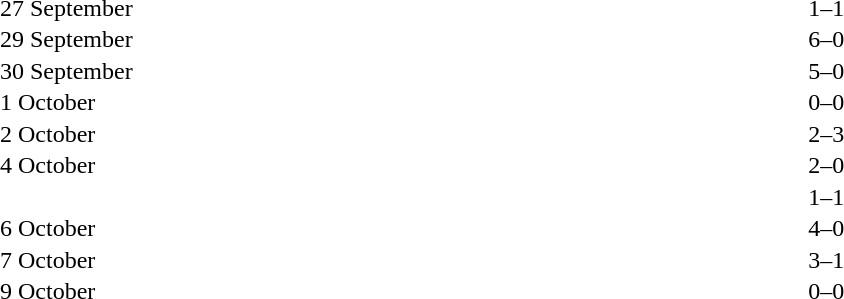<table cellspacing=1 width=70%>
<tr>
<th width=25%></th>
<th width=30%></th>
<th width=15%></th>
<th width=30%></th>
</tr>
<tr>
<td>27 September</td>
<td align=right></td>
<td align=center>1–1</td>
<td></td>
</tr>
<tr>
<td>29 September</td>
<td align=right></td>
<td align=center>6–0</td>
<td></td>
</tr>
<tr>
<td>30 September</td>
<td align=right></td>
<td align=center>5–0</td>
<td></td>
</tr>
<tr>
<td>1 October</td>
<td align=right></td>
<td align=center>0–0</td>
<td></td>
</tr>
<tr>
<td>2 October</td>
<td align=right></td>
<td align=center>2–3</td>
<td></td>
</tr>
<tr>
<td>4 October</td>
<td align=right></td>
<td align=center>2–0</td>
<td></td>
</tr>
<tr>
<td></td>
<td align=right></td>
<td align=center>1–1</td>
<td></td>
</tr>
<tr>
<td>6 October</td>
<td align=right></td>
<td align=center>4–0</td>
<td></td>
</tr>
<tr>
<td>7 October</td>
<td align=right></td>
<td align=center>3–1</td>
<td></td>
</tr>
<tr>
<td>9 October</td>
<td align=right></td>
<td align=center>0–0</td>
<td></td>
</tr>
</table>
